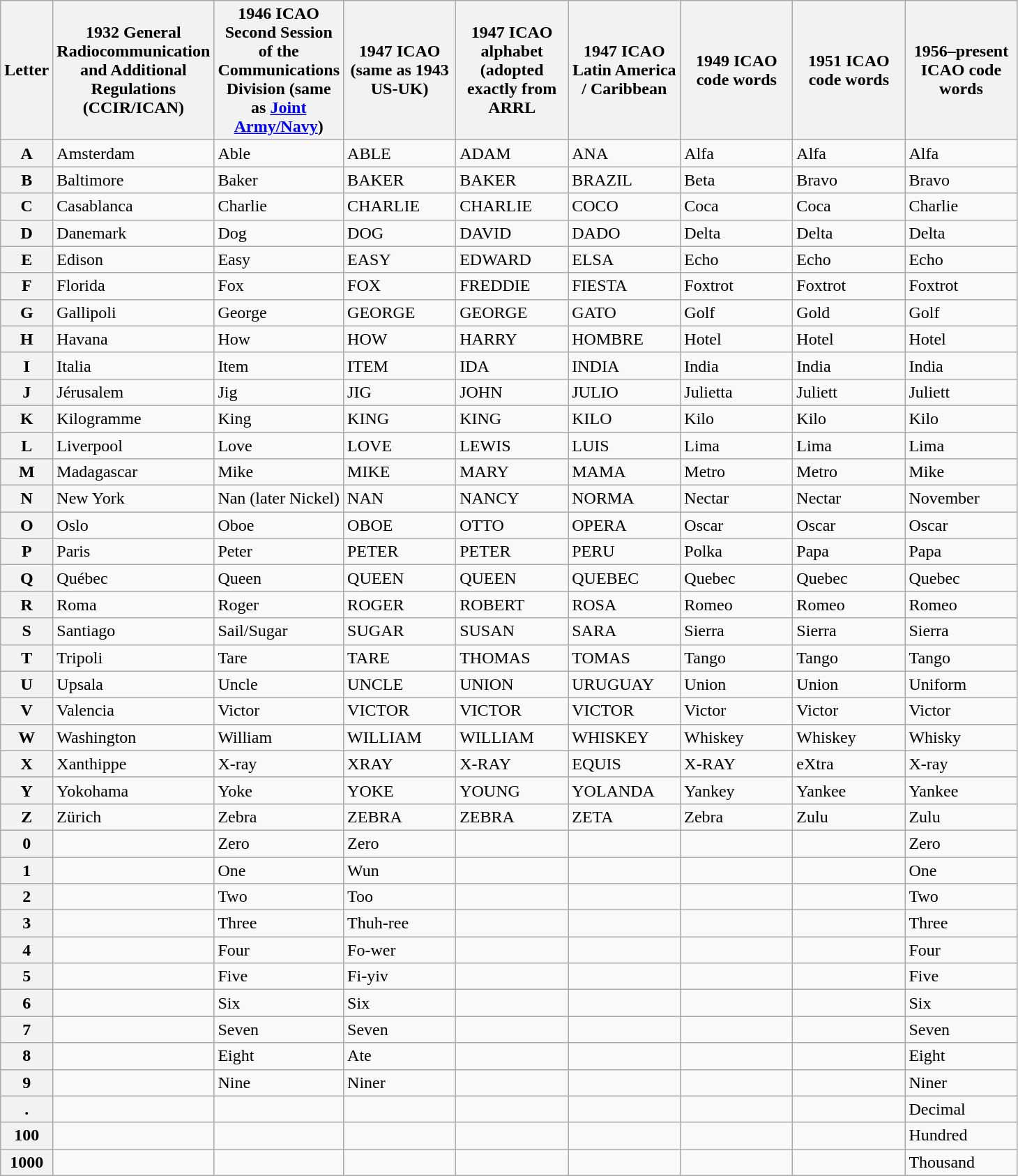<table class="wikitable">
<tr>
<th scope="col">Letter</th>
<th scope="col" width=100px>1932 General Radiocommunication and Additional Regulations (CCIR/ICAN)</th>
<th scope="col" width=100px>1946 ICAO Second Session of the Communications Division (same as <a href='#'>Joint Army/Navy</a>)</th>
<th scope="col" width=100px>1947 ICAO (same as 1943 US-UK)<br></th>
<th scope="col" width=100px>1947 ICAO alphabet (adopted exactly from ARRL</th>
<th scope="col" width=100px>1947 ICAO Latin America / Caribbean</th>
<th scope="col" width=100px>1949 ICAO code words</th>
<th scope="col" width=100px>1951 ICAO code words</th>
<th scope="col" width=100px>1956–present ICAO code words</th>
</tr>
<tr>
<th scope="row">A</th>
<td>Amsterdam</td>
<td>Able</td>
<td>ABLE</td>
<td>ADAM</td>
<td>ANA</td>
<td>Alfa</td>
<td>Alfa</td>
<td>Alfa</td>
</tr>
<tr>
<th scope="row">B</th>
<td>Baltimore</td>
<td>Baker</td>
<td>BAKER</td>
<td>BAKER</td>
<td>BRAZIL</td>
<td>Beta</td>
<td>Bravo</td>
<td>Bravo</td>
</tr>
<tr>
<th scope="row">C</th>
<td>Casablanca</td>
<td>Charlie</td>
<td>CHARLIE</td>
<td>CHARLIE</td>
<td>COCO</td>
<td>Coca</td>
<td>Coca</td>
<td>Charlie</td>
</tr>
<tr>
<th scope="row">D</th>
<td>Danemark</td>
<td>Dog</td>
<td>DOG</td>
<td>DAVID</td>
<td>DADO</td>
<td>Delta</td>
<td>Delta</td>
<td>Delta</td>
</tr>
<tr>
<th scope="row">E</th>
<td>Edison</td>
<td>Easy</td>
<td>EASY</td>
<td>EDWARD</td>
<td>ELSA</td>
<td>Echo</td>
<td>Echo</td>
<td>Echo</td>
</tr>
<tr>
<th scope="row">F</th>
<td>Florida</td>
<td>Fox</td>
<td>FOX</td>
<td>FREDDIE</td>
<td>FIESTA</td>
<td>Foxtrot</td>
<td>Foxtrot</td>
<td>Foxtrot</td>
</tr>
<tr>
<th scope="row">G</th>
<td>Gallipoli</td>
<td>George</td>
<td>GEORGE</td>
<td>GEORGE</td>
<td>GATO</td>
<td>Golf</td>
<td>Gold</td>
<td>Golf</td>
</tr>
<tr>
<th scope="row">H</th>
<td>Havana</td>
<td>How</td>
<td>HOW</td>
<td>HARRY</td>
<td>HOMBRE</td>
<td>Hotel</td>
<td>Hotel</td>
<td>Hotel</td>
</tr>
<tr>
<th scope="row">I</th>
<td>Italia</td>
<td>Item</td>
<td>ITEM</td>
<td>IDA</td>
<td>INDIA</td>
<td>India</td>
<td>India</td>
<td>India</td>
</tr>
<tr>
<th scope="row">J</th>
<td>Jérusalem</td>
<td>Jig</td>
<td>JIG</td>
<td>JOHN</td>
<td>JULIO</td>
<td>Julietta</td>
<td>Juliett</td>
<td>Juliett</td>
</tr>
<tr>
<th scope="row">K</th>
<td>Kilogramme</td>
<td>King</td>
<td>KING</td>
<td>KING</td>
<td>KILO</td>
<td>Kilo</td>
<td>Kilo</td>
<td>Kilo</td>
</tr>
<tr>
<th scope="row">L</th>
<td>Liverpool</td>
<td>Love</td>
<td>LOVE</td>
<td>LEWIS</td>
<td>LUIS</td>
<td>Lima</td>
<td>Lima</td>
<td>Lima</td>
</tr>
<tr>
<th scope="row">M</th>
<td>Madagascar</td>
<td>Mike</td>
<td>MIKE</td>
<td>MARY</td>
<td>MAMA</td>
<td>Metro</td>
<td>Metro</td>
<td>Mike</td>
</tr>
<tr>
<th scope="row">N</th>
<td>New York</td>
<td>Nan (later Nickel)</td>
<td>NAN</td>
<td>NANCY</td>
<td>NORMA</td>
<td>Nectar</td>
<td>Nectar</td>
<td>November</td>
</tr>
<tr>
<th scope="row">O</th>
<td>Oslo</td>
<td>Oboe</td>
<td>OBOE</td>
<td>OTTO</td>
<td>OPERA</td>
<td>Oscar</td>
<td>Oscar</td>
<td>Oscar</td>
</tr>
<tr>
<th scope="row">P</th>
<td>Paris</td>
<td>Peter</td>
<td>PETER</td>
<td>PETER</td>
<td>PERU</td>
<td>Polka</td>
<td>Papa</td>
<td>Papa</td>
</tr>
<tr>
<th scope="row">Q</th>
<td>Québec</td>
<td>Queen</td>
<td>QUEEN</td>
<td>QUEEN</td>
<td>QUEBEC</td>
<td>Quebec</td>
<td>Quebec</td>
<td>Quebec</td>
</tr>
<tr>
<th scope="row">R</th>
<td>Roma</td>
<td>Roger</td>
<td>ROGER</td>
<td>ROBERT</td>
<td>ROSA</td>
<td>Romeo</td>
<td>Romeo</td>
<td>Romeo</td>
</tr>
<tr>
<th scope="row">S</th>
<td>Santiago</td>
<td>Sail/Sugar</td>
<td>SUGAR</td>
<td>SUSAN</td>
<td>SARA</td>
<td>Sierra</td>
<td>Sierra</td>
<td>Sierra</td>
</tr>
<tr>
<th scope="row">T</th>
<td>Tripoli</td>
<td>Tare</td>
<td>TARE</td>
<td>THOMAS</td>
<td>TOMAS</td>
<td>Tango</td>
<td>Tango</td>
<td>Tango</td>
</tr>
<tr>
<th scope="row">U</th>
<td>Upsala</td>
<td>Uncle</td>
<td>UNCLE</td>
<td>UNION</td>
<td>URUGUAY</td>
<td>Union</td>
<td>Union</td>
<td>Uniform</td>
</tr>
<tr>
<th scope="row">V</th>
<td>Valencia</td>
<td>Victor</td>
<td>VICTOR</td>
<td>VICTOR</td>
<td>VICTOR</td>
<td>Victor</td>
<td>Victor</td>
<td>Victor</td>
</tr>
<tr>
<th scope="row">W</th>
<td>Washington</td>
<td>William</td>
<td>WILLIAM</td>
<td>WILLIAM</td>
<td>WHISKEY</td>
<td>Whiskey</td>
<td>Whiskey</td>
<td>Whisky</td>
</tr>
<tr>
<th scope="row">X</th>
<td>Xanthippe</td>
<td>X-ray</td>
<td>XRAY</td>
<td>X-RAY</td>
<td>EQUIS</td>
<td>X-RAY</td>
<td>eXtra</td>
<td>X-ray</td>
</tr>
<tr>
<th scope="row">Y</th>
<td>Yokohama</td>
<td>Yoke</td>
<td>YOKE</td>
<td>YOUNG</td>
<td>YOLANDA</td>
<td>Yankey</td>
<td>Yankee</td>
<td>Yankee</td>
</tr>
<tr>
<th scope="row">Z</th>
<td>Zürich</td>
<td>Zebra</td>
<td>ZEBRA</td>
<td>ZEBRA</td>
<td>ZETA</td>
<td>Zebra</td>
<td>Zulu</td>
<td>Zulu</td>
</tr>
<tr>
<th scope="row">0</th>
<td></td>
<td>Zero</td>
<td>Zero</td>
<td></td>
<td></td>
<td></td>
<td></td>
<td>Zero</td>
</tr>
<tr>
<th scope="row">1</th>
<td></td>
<td>One</td>
<td>Wun</td>
<td></td>
<td></td>
<td></td>
<td></td>
<td>One</td>
</tr>
<tr>
<th scope="row">2</th>
<td></td>
<td>Two</td>
<td>Too</td>
<td></td>
<td></td>
<td></td>
<td></td>
<td>Two</td>
</tr>
<tr>
<th scope="row">3</th>
<td></td>
<td>Three</td>
<td>Thuh-ree</td>
<td></td>
<td></td>
<td></td>
<td></td>
<td>Three</td>
</tr>
<tr>
<th scope="row">4</th>
<td></td>
<td>Four</td>
<td>Fo-wer</td>
<td></td>
<td></td>
<td></td>
<td></td>
<td>Four</td>
</tr>
<tr>
<th scope="row">5</th>
<td></td>
<td>Five</td>
<td>Fi-yiv</td>
<td></td>
<td></td>
<td></td>
<td></td>
<td>Five</td>
</tr>
<tr>
<th scope="row">6</th>
<td></td>
<td>Six</td>
<td>Six</td>
<td></td>
<td></td>
<td></td>
<td></td>
<td>Six</td>
</tr>
<tr>
<th scope="row">7</th>
<td></td>
<td>Seven</td>
<td>Seven</td>
<td></td>
<td></td>
<td></td>
<td></td>
<td>Seven</td>
</tr>
<tr>
<th scope="row">8</th>
<td></td>
<td>Eight</td>
<td>Ate</td>
<td></td>
<td></td>
<td></td>
<td></td>
<td>Eight</td>
</tr>
<tr>
<th scope="row">9</th>
<td></td>
<td>Nine</td>
<td>Niner</td>
<td></td>
<td></td>
<td></td>
<td></td>
<td>Niner</td>
</tr>
<tr>
<th scope="row">.</th>
<td></td>
<td></td>
<td></td>
<td></td>
<td></td>
<td></td>
<td></td>
<td>Decimal</td>
</tr>
<tr>
<th scope="row">100</th>
<td></td>
<td></td>
<td></td>
<td></td>
<td></td>
<td></td>
<td></td>
<td>Hundred</td>
</tr>
<tr>
<th scope="row">1000</th>
<td></td>
<td></td>
<td></td>
<td></td>
<td></td>
<td></td>
<td></td>
<td>Thousand</td>
</tr>
</table>
